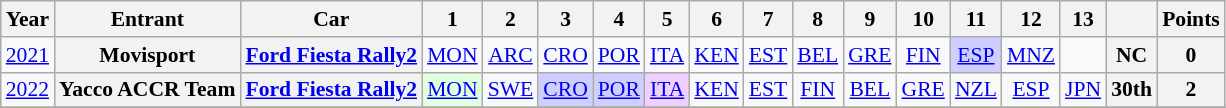<table class="wikitable" border="1" style="text-align:center; font-size:90%;">
<tr>
<th>Year</th>
<th>Entrant</th>
<th>Car</th>
<th>1</th>
<th>2</th>
<th>3</th>
<th>4</th>
<th>5</th>
<th>6</th>
<th>7</th>
<th>8</th>
<th>9</th>
<th>10</th>
<th>11</th>
<th>12</th>
<th>13</th>
<th></th>
<th>Points</th>
</tr>
<tr>
<td><a href='#'>2021</a></td>
<th>Movisport</th>
<th><a href='#'>Ford Fiesta Rally2</a></th>
<td><a href='#'>MON</a></td>
<td><a href='#'>ARC</a></td>
<td><a href='#'>CRO</a></td>
<td><a href='#'>POR</a></td>
<td><a href='#'>ITA</a></td>
<td><a href='#'>KEN</a></td>
<td><a href='#'>EST</a></td>
<td><a href='#'>BEL</a></td>
<td><a href='#'>GRE</a></td>
<td><a href='#'>FIN</a></td>
<td style="background:#CFCFFF;"><a href='#'>ESP</a><br></td>
<td><a href='#'>MNZ</a></td>
<td></td>
<th>NC</th>
<th>0</th>
</tr>
<tr>
<td><a href='#'>2022</a></td>
<th>Yacco ACCR Team</th>
<th><a href='#'>Ford Fiesta Rally2</a></th>
<td style="background:#dfffdf;"><a href='#'>MON</a><br></td>
<td><a href='#'>SWE</a></td>
<td style="background:#CFCFFF;"><a href='#'>CRO</a><br></td>
<td style="background:#CFCFFF;"><a href='#'>POR</a><br></td>
<td style="background:#efcfff;"><a href='#'>ITA</a><br></td>
<td><a href='#'>KEN</a></td>
<td><a href='#'>EST</a></td>
<td><a href='#'>FIN</a></td>
<td><a href='#'>BEL</a></td>
<td><a href='#'>GRE</a></td>
<td><a href='#'>NZL</a></td>
<td><a href='#'>ESP</a></td>
<td><a href='#'>JPN</a></td>
<th>30th</th>
<th>2</th>
</tr>
<tr>
</tr>
</table>
